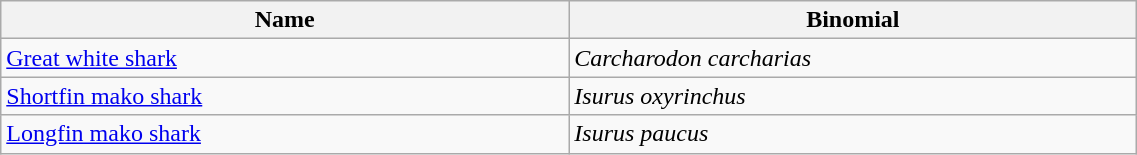<table width=60% class="wikitable">
<tr>
<th width=20%>Name</th>
<th width=20%>Binomial</th>
</tr>
<tr>
<td><a href='#'>Great white shark</a><br></td>
<td><em>Carcharodon carcharias</em></td>
</tr>
<tr>
<td><a href='#'>Shortfin mako shark</a><br></td>
<td><em>Isurus oxyrinchus</em></td>
</tr>
<tr>
<td><a href='#'>Longfin mako shark</a><br></td>
<td><em>Isurus paucus</em></td>
</tr>
</table>
